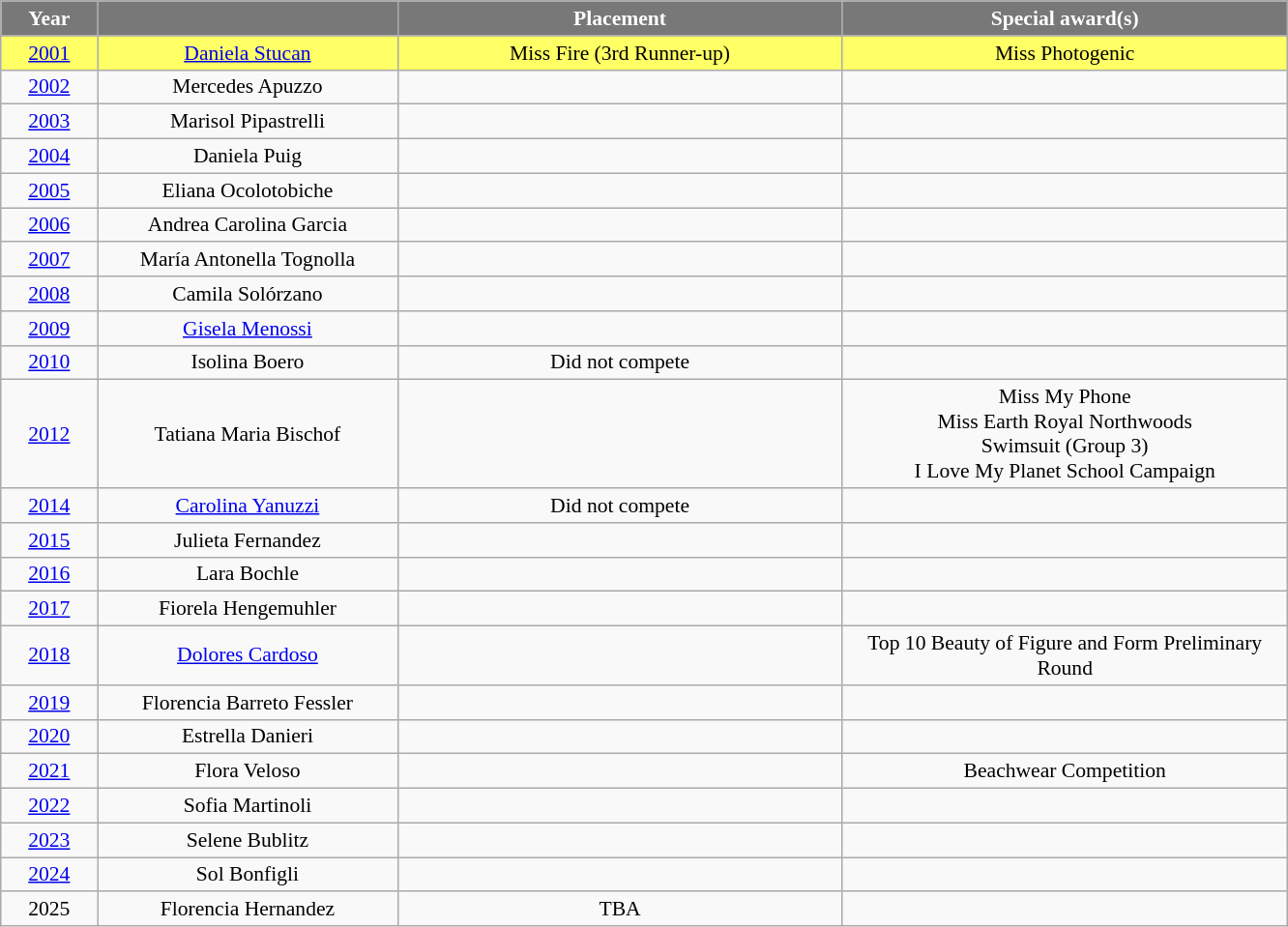<table class="wikitable" style="font-size: 90%; text-align:center">
<tr>
<th width="60" style="background-color:#787878;color:#FFFFFF;">Year</th>
<th width="200" style="background-color:#787878;color:#FFFFFF;"></th>
<th width="300" style="background-color:#787878;color:#FFFFFF;">Placement</th>
<th width="300" style="background-color:#787878;color:#FFFFFF;">Special award(s)</th>
</tr>
<tr>
</tr>
<tr style="background-color:#FFFF66;">
<td><a href='#'>2001</a></td>
<td><a href='#'>Daniela Stucan</a></td>
<td>Miss Fire (3rd Runner-up)</td>
<td>Miss Photogenic</td>
</tr>
<tr>
<td><a href='#'>2002</a></td>
<td>Mercedes Apuzzo</td>
<td></td>
<td></td>
</tr>
<tr>
<td><a href='#'>2003</a></td>
<td>Marisol Pipastrelli</td>
<td></td>
<td></td>
</tr>
<tr>
<td><a href='#'>2004</a></td>
<td>Daniela Puig</td>
<td></td>
<td></td>
</tr>
<tr>
<td><a href='#'>2005</a></td>
<td>Eliana Ocolotobiche</td>
<td></td>
<td></td>
</tr>
<tr>
<td><a href='#'>2006</a></td>
<td>Andrea Carolina Garcia</td>
<td></td>
<td></td>
</tr>
<tr>
<td><a href='#'>2007</a></td>
<td>María Antonella Tognolla</td>
<td></td>
<td></td>
</tr>
<tr>
<td><a href='#'>2008</a></td>
<td>Camila Solórzano</td>
<td></td>
<td></td>
</tr>
<tr>
<td><a href='#'>2009</a></td>
<td><a href='#'>Gisela Menossi</a></td>
<td></td>
<td></td>
</tr>
<tr>
<td><a href='#'>2010</a></td>
<td>Isolina Boero</td>
<td>Did not compete</td>
<td></td>
</tr>
<tr>
<td><a href='#'>2012</a></td>
<td>Tatiana Maria Bischof</td>
<td></td>
<td>Miss My Phone<br> Miss Earth Royal Northwoods<br> Swimsuit (Group 3)<br> I Love My Planet School Campaign</td>
</tr>
<tr>
<td><a href='#'>2014</a></td>
<td><a href='#'>Carolina Yanuzzi</a></td>
<td>Did not compete</td>
<td></td>
</tr>
<tr>
<td><a href='#'>2015</a></td>
<td>Julieta Fernandez</td>
<td></td>
<td></td>
</tr>
<tr>
<td><a href='#'>2016</a></td>
<td>Lara Bochle</td>
<td></td>
<td></td>
</tr>
<tr>
<td><a href='#'>2017</a></td>
<td>Fiorela Hengemuhler</td>
<td></td>
<td></td>
</tr>
<tr>
<td><a href='#'>2018</a></td>
<td><a href='#'>Dolores Cardoso</a></td>
<td></td>
<td>Top 10 Beauty of Figure and Form Preliminary Round</td>
</tr>
<tr>
<td><a href='#'>2019</a></td>
<td>Florencia Barreto Fessler</td>
<td></td>
<td></td>
</tr>
<tr>
<td><a href='#'>2020</a></td>
<td>Estrella Danieri</td>
<td></td>
<td></td>
</tr>
<tr>
<td><a href='#'>2021</a></td>
<td>Flora Veloso</td>
<td></td>
<td> Beachwear Competition</td>
</tr>
<tr>
<td><a href='#'>2022</a></td>
<td>Sofia Martinoli</td>
<td></td>
<td></td>
</tr>
<tr>
<td><a href='#'>2023</a></td>
<td>Selene Bublitz</td>
<td></td>
<td></td>
</tr>
<tr>
<td><a href='#'>2024</a></td>
<td>Sol Bonfigli</td>
<td></td>
<td></td>
</tr>
<tr>
<td>2025</td>
<td>Florencia Hernandez</td>
<td>TBA</td>
<td></td>
</tr>
</table>
